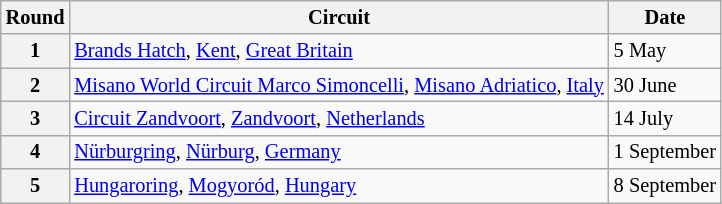<table class="wikitable" style="font-size: 85%;">
<tr>
<th>Round</th>
<th>Circuit</th>
<th>Date</th>
</tr>
<tr>
<th>1</th>
<td> <a href='#'>Brands Hatch</a>, <a href='#'>Kent</a>, <a href='#'>Great Britain</a></td>
<td>5 May</td>
</tr>
<tr>
<th>2</th>
<td> <a href='#'>Misano World Circuit Marco Simoncelli</a>, <a href='#'>Misano Adriatico</a>, <a href='#'>Italy</a></td>
<td>30 June</td>
</tr>
<tr>
<th>3</th>
<td> <a href='#'>Circuit Zandvoort</a>, <a href='#'>Zandvoort</a>, <a href='#'>Netherlands</a></td>
<td>14 July</td>
</tr>
<tr>
<th>4</th>
<td> <a href='#'>Nürburgring</a>, <a href='#'>Nürburg</a>, <a href='#'>Germany</a></td>
<td>1 September</td>
</tr>
<tr>
<th>5</th>
<td> <a href='#'>Hungaroring</a>, <a href='#'>Mogyoród</a>, <a href='#'>Hungary</a></td>
<td>8 September</td>
</tr>
</table>
